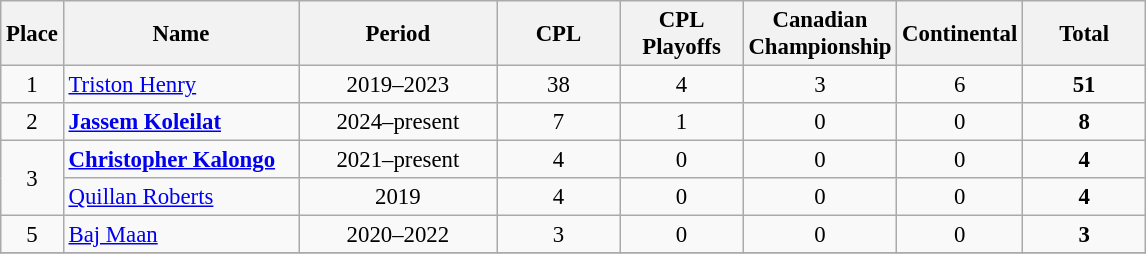<table class="wikitable sortable" style="font-size: 95%; text-align: center;">
<tr>
<th width=30>Place</th>
<th width=150>Name</th>
<th width=125>Period</th>
<th width=75>CPL </th>
<th width=75>CPL Playoffs</th>
<th width=75>Canadian Championship</th>
<th width=75>Continental</th>
<th width=75>Total</th>
</tr>
<tr>
<td>1</td>
<td align="left"> <a href='#'>Triston Henry</a></td>
<td>2019–2023</td>
<td>38</td>
<td>4</td>
<td>3</td>
<td>6</td>
<td><strong>51</strong></td>
</tr>
<tr>
<td>2</td>
<td align="left"> <strong><a href='#'>Jassem Koleilat</a></strong></td>
<td>2024–present</td>
<td>7</td>
<td>1</td>
<td>0</td>
<td>0</td>
<td><strong>8</strong></td>
</tr>
<tr>
<td rowspan="2">3</td>
<td align="left"> <strong><a href='#'>Christopher Kalongo</a></strong></td>
<td>2021–present</td>
<td>4</td>
<td>0</td>
<td>0</td>
<td>0</td>
<td><strong>4</strong></td>
</tr>
<tr>
<td align="left"> <a href='#'>Quillan Roberts</a></td>
<td>2019</td>
<td>4</td>
<td>0</td>
<td>0</td>
<td>0</td>
<td><strong>4</strong></td>
</tr>
<tr>
<td>5</td>
<td align="left"> <a href='#'>Baj Maan</a></td>
<td>2020–2022</td>
<td>3</td>
<td>0</td>
<td>0</td>
<td>0</td>
<td><strong>3</strong></td>
</tr>
<tr>
</tr>
</table>
